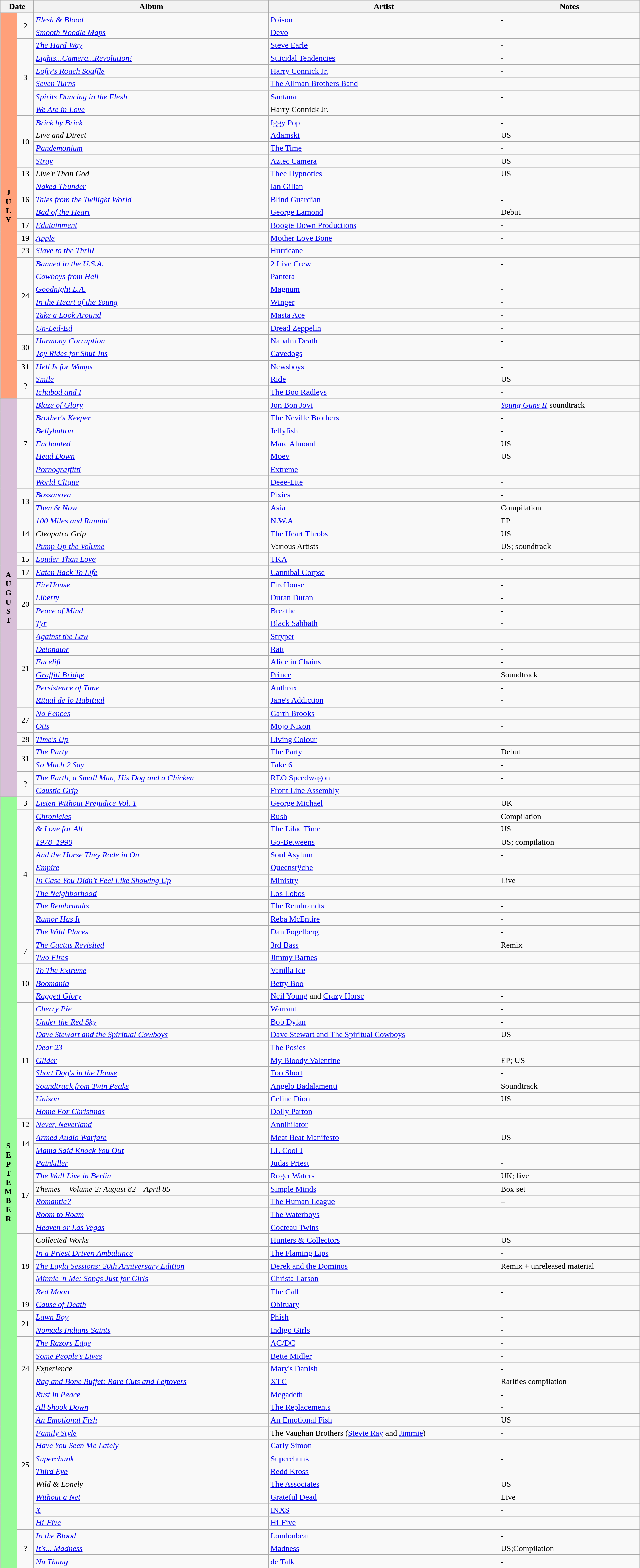<table class="wikitable" width="100%">
<tr>
<th colspan="2">Date</th>
<th>Album</th>
<th>Artist</th>
<th>Notes</th>
</tr>
<tr>
<td rowspan="30" valign="center" align="center" style="background:#FFA07A; textcolor:#000;"><strong>J<br>U<br>L<br>Y</strong></td>
<td rowspan="2" align="center">2</td>
<td><em><a href='#'>Flesh & Blood</a></em></td>
<td><a href='#'>Poison</a></td>
<td>-</td>
</tr>
<tr>
<td><em><a href='#'>Smooth Noodle Maps</a></em></td>
<td><a href='#'>Devo</a></td>
<td>-</td>
</tr>
<tr>
<td rowspan="6" align="center">3</td>
<td><em><a href='#'>The Hard Way</a></em></td>
<td><a href='#'>Steve Earle</a></td>
<td>-</td>
</tr>
<tr>
<td><em><a href='#'>Lights...Camera...Revolution!</a></em></td>
<td><a href='#'>Suicidal Tendencies</a></td>
<td>-</td>
</tr>
<tr>
<td><em><a href='#'>Lofty's Roach Souffle</a></em></td>
<td><a href='#'>Harry Connick Jr.</a></td>
<td>-</td>
</tr>
<tr>
<td><em><a href='#'>Seven Turns</a></em></td>
<td><a href='#'>The Allman Brothers Band</a></td>
<td>-</td>
</tr>
<tr>
<td><em><a href='#'>Spirits Dancing in the Flesh</a></em></td>
<td><a href='#'>Santana</a></td>
<td>-</td>
</tr>
<tr>
<td><em><a href='#'>We Are in Love</a></em></td>
<td>Harry Connick Jr.</td>
<td>-</td>
</tr>
<tr>
<td rowspan="4" align="center">10</td>
<td><em><a href='#'>Brick by Brick</a></em></td>
<td><a href='#'>Iggy Pop</a></td>
<td>-</td>
</tr>
<tr>
<td><em>Live and Direct</em></td>
<td><a href='#'>Adamski</a></td>
<td>US</td>
</tr>
<tr>
<td><em><a href='#'>Pandemonium</a></em></td>
<td><a href='#'>The Time</a></td>
<td>-</td>
</tr>
<tr>
<td><em><a href='#'>Stray</a></em></td>
<td><a href='#'>Aztec Camera</a></td>
<td>US</td>
</tr>
<tr>
<td rowspan="1" align="center">13</td>
<td><em>Live'r Than God</em></td>
<td><a href='#'>Thee Hypnotics</a></td>
<td>US</td>
</tr>
<tr>
<td rowspan="3" align="center">16</td>
<td><em><a href='#'>Naked Thunder</a></em></td>
<td><a href='#'>Ian Gillan</a></td>
<td>-</td>
</tr>
<tr>
<td><em><a href='#'>Tales from the Twilight World</a></em></td>
<td><a href='#'>Blind Guardian</a></td>
<td>-</td>
</tr>
<tr>
<td><em><a href='#'>Bad of the Heart</a></em></td>
<td><a href='#'>George Lamond</a></td>
<td>Debut</td>
</tr>
<tr>
<td align="center">17</td>
<td><em><a href='#'>Edutainment</a></em></td>
<td><a href='#'>Boogie Down Productions</a></td>
<td>-</td>
</tr>
<tr>
<td rowspan="1" align="center">19</td>
<td><em><a href='#'>Apple</a></em></td>
<td><a href='#'>Mother Love Bone</a></td>
<td>-</td>
</tr>
<tr>
<td align="center">23</td>
<td><em><a href='#'>Slave to the Thrill</a></em></td>
<td><a href='#'>Hurricane</a></td>
<td>-</td>
</tr>
<tr>
<td rowspan="6" align="center">24</td>
<td><em><a href='#'>Banned in the U.S.A.</a></em></td>
<td><a href='#'>2 Live Crew</a></td>
<td>-</td>
</tr>
<tr>
<td><em><a href='#'>Cowboys from Hell</a></em></td>
<td><a href='#'>Pantera</a></td>
<td>-</td>
</tr>
<tr>
<td><em><a href='#'>Goodnight L.A.</a></em></td>
<td><a href='#'>Magnum</a></td>
<td>-</td>
</tr>
<tr>
<td><em><a href='#'>In the Heart of the Young</a></em></td>
<td><a href='#'>Winger</a></td>
<td>-</td>
</tr>
<tr>
<td><em><a href='#'>Take a Look Around</a></em></td>
<td><a href='#'>Masta Ace</a></td>
<td>-</td>
</tr>
<tr>
<td><em><a href='#'>Un-Led-Ed</a></em></td>
<td><a href='#'>Dread Zeppelin</a></td>
<td>-</td>
</tr>
<tr>
<td rowspan="2" align="center">30</td>
<td><em><a href='#'>Harmony Corruption</a></em></td>
<td><a href='#'>Napalm Death</a></td>
<td>-</td>
</tr>
<tr>
<td><em><a href='#'>Joy Rides for Shut-Ins</a></em></td>
<td><a href='#'>Cavedogs</a></td>
<td>-</td>
</tr>
<tr>
<td align="center">31</td>
<td><em><a href='#'>Hell Is for Wimps</a></em></td>
<td><a href='#'>Newsboys</a></td>
<td>-</td>
</tr>
<tr>
<td rowspan="2" align="center">?</td>
<td><em><a href='#'>Smile</a></em></td>
<td><a href='#'>Ride</a></td>
<td>US</td>
</tr>
<tr>
<td><em><a href='#'>Ichabod and I</a></em></td>
<td><a href='#'>The Boo Radleys</a></td>
<td>-</td>
</tr>
<tr>
<td rowspan="31" valign="center" align="center" style="background:#D8BFD8; textcolor:#000;"><strong>A<br>U<br>G<br>U<br>S<br>T</strong></td>
<td rowspan="7" align="center">7</td>
<td><em><a href='#'>Blaze of Glory</a></em></td>
<td><a href='#'>Jon Bon Jovi</a></td>
<td><em><a href='#'>Young Guns II</a></em> soundtrack</td>
</tr>
<tr>
<td><em><a href='#'>Brother's Keeper</a></em></td>
<td><a href='#'>The Neville Brothers</a></td>
<td>-</td>
</tr>
<tr>
<td><em><a href='#'>Bellybutton</a></em></td>
<td><a href='#'>Jellyfish</a></td>
<td>-</td>
</tr>
<tr>
<td><em><a href='#'>Enchanted</a></em></td>
<td><a href='#'>Marc Almond</a></td>
<td>US</td>
</tr>
<tr>
<td><em><a href='#'>Head Down</a></em></td>
<td><a href='#'>Moev</a></td>
<td>US</td>
</tr>
<tr>
<td><em><a href='#'>Pornograffitti</a></em></td>
<td><a href='#'>Extreme</a></td>
<td>-</td>
</tr>
<tr>
<td><em><a href='#'>World Clique</a></em></td>
<td><a href='#'>Deee-Lite</a></td>
<td>-</td>
</tr>
<tr>
<td rowspan="2" align="center">13</td>
<td><em><a href='#'>Bossanova</a></em></td>
<td><a href='#'>Pixies</a></td>
<td>-</td>
</tr>
<tr>
<td><em><a href='#'>Then & Now</a></em></td>
<td><a href='#'>Asia</a></td>
<td>Compilation</td>
</tr>
<tr>
<td rowspan="3" align="center">14</td>
<td><em><a href='#'>100 Miles and Runnin'</a></em></td>
<td><a href='#'>N.W.A</a></td>
<td>EP</td>
</tr>
<tr>
<td><em>Cleopatra Grip</em></td>
<td><a href='#'>The Heart Throbs</a></td>
<td>US</td>
</tr>
<tr>
<td><em><a href='#'>Pump Up the Volume</a></em></td>
<td>Various Artists</td>
<td>US; soundtrack</td>
</tr>
<tr>
<td align="center">15</td>
<td><em><a href='#'>Louder Than Love</a></em></td>
<td><a href='#'>TKA</a></td>
<td>-</td>
</tr>
<tr>
<td align="center">17</td>
<td><em><a href='#'>Eaten Back To Life</a></em></td>
<td><a href='#'>Cannibal Corpse</a></td>
<td>-</td>
</tr>
<tr>
<td rowspan="4" align="center">20</td>
<td><em><a href='#'>FireHouse</a></em></td>
<td><a href='#'>FireHouse</a></td>
<td>-</td>
</tr>
<tr>
<td><em><a href='#'>Liberty</a></em></td>
<td><a href='#'>Duran Duran</a></td>
<td>-</td>
</tr>
<tr>
<td><em><a href='#'>Peace of Mind</a></em></td>
<td><a href='#'>Breathe</a></td>
<td>-</td>
</tr>
<tr>
<td><em><a href='#'>Tyr</a></em></td>
<td><a href='#'>Black Sabbath</a></td>
<td>-</td>
</tr>
<tr>
<td rowspan="6" align="center">21</td>
<td><em><a href='#'>Against the Law</a></em></td>
<td><a href='#'>Stryper</a></td>
<td>-</td>
</tr>
<tr>
<td><em><a href='#'>Detonator</a></em></td>
<td><a href='#'>Ratt</a></td>
<td>-</td>
</tr>
<tr>
<td><em><a href='#'>Facelift</a></em></td>
<td><a href='#'>Alice in Chains</a></td>
<td>-</td>
</tr>
<tr>
<td><em><a href='#'>Graffiti Bridge</a></em></td>
<td><a href='#'>Prince</a></td>
<td>Soundtrack</td>
</tr>
<tr>
<td><em><a href='#'>Persistence of Time</a></em></td>
<td><a href='#'>Anthrax</a></td>
<td>-</td>
</tr>
<tr>
<td><em><a href='#'>Ritual de lo Habitual</a></em></td>
<td><a href='#'>Jane's Addiction</a></td>
<td>-</td>
</tr>
<tr>
<td rowspan="2" align="center">27</td>
<td><em><a href='#'>No Fences</a></em></td>
<td><a href='#'>Garth Brooks</a></td>
<td>-</td>
</tr>
<tr>
<td><em><a href='#'>Otis</a></em></td>
<td><a href='#'>Mojo Nixon</a></td>
<td>-</td>
</tr>
<tr>
<td align="center">28</td>
<td><em><a href='#'>Time's Up</a></em></td>
<td><a href='#'>Living Colour</a></td>
<td>-</td>
</tr>
<tr>
<td rowspan="2" align="center">31</td>
<td><em><a href='#'>The Party</a></em></td>
<td><a href='#'>The Party</a></td>
<td>Debut</td>
</tr>
<tr>
<td><em><a href='#'>So Much 2 Say</a></em></td>
<td><a href='#'>Take 6</a></td>
<td>-</td>
</tr>
<tr>
<td rowspan="2" align="center">?</td>
<td><em><a href='#'>The Earth, a Small Man, His Dog and a Chicken</a></em></td>
<td><a href='#'>REO Speedwagon</a></td>
<td>-</td>
</tr>
<tr>
<td><em><a href='#'>Caustic Grip</a></em></td>
<td><a href='#'>Front Line Assembly</a></td>
<td>-</td>
</tr>
<tr>
<td rowspan="60" valign="center" align="center" style="background:#98FB98; textcolor:#000;"><strong>S<br>E<br>P<br>T<br>E<br>M<br>B<br>E<br>R</strong></td>
<td rowspan="1" align="center">3</td>
<td><em><a href='#'>Listen Without Prejudice Vol. 1</a></em></td>
<td><a href='#'>George Michael</a></td>
<td>UK</td>
</tr>
<tr>
<td rowspan="10" align="center">4</td>
<td><em><a href='#'>Chronicles</a></em></td>
<td><a href='#'>Rush</a></td>
<td>Compilation</td>
</tr>
<tr>
<td><em><a href='#'>& Love for All</a></em></td>
<td><a href='#'>The Lilac Time</a></td>
<td>US</td>
</tr>
<tr>
<td><em><a href='#'>1978–1990</a></em></td>
<td><a href='#'>Go-Betweens</a></td>
<td>US; compilation</td>
</tr>
<tr>
<td><em><a href='#'>And the Horse They Rode in On</a></em></td>
<td><a href='#'>Soul Asylum</a></td>
<td>-</td>
</tr>
<tr>
<td><em><a href='#'>Empire</a></em></td>
<td><a href='#'>Queensrÿche</a></td>
<td>-</td>
</tr>
<tr>
<td><em><a href='#'>In Case You Didn't Feel Like Showing Up</a></em></td>
<td><a href='#'>Ministry</a></td>
<td>Live</td>
</tr>
<tr>
<td><em><a href='#'>The Neighborhood</a></em></td>
<td><a href='#'>Los Lobos</a></td>
<td>-</td>
</tr>
<tr>
<td><em><a href='#'>The Rembrandts</a></em></td>
<td><a href='#'>The Rembrandts</a></td>
<td>-</td>
</tr>
<tr>
<td><em><a href='#'>Rumor Has It</a></em></td>
<td><a href='#'>Reba McEntire</a></td>
<td>-</td>
</tr>
<tr>
<td><em><a href='#'>The Wild Places</a></em></td>
<td><a href='#'>Dan Fogelberg</a></td>
<td>-</td>
</tr>
<tr>
<td rowspan="2" align="center">7</td>
<td><em><a href='#'>The Cactus Revisited</a></em></td>
<td><a href='#'>3rd Bass</a></td>
<td>Remix</td>
</tr>
<tr>
<td><em><a href='#'>Two Fires</a></em></td>
<td><a href='#'>Jimmy Barnes</a></td>
<td>-</td>
</tr>
<tr>
<td rowspan="3" align="center">10</td>
<td><em><a href='#'>To The Extreme</a></em></td>
<td><a href='#'>Vanilla Ice</a></td>
<td>-</td>
</tr>
<tr>
<td><em><a href='#'>Boomania</a></em></td>
<td><a href='#'>Betty Boo</a></td>
<td>-</td>
</tr>
<tr>
<td><em><a href='#'>Ragged Glory</a></em></td>
<td><a href='#'>Neil Young</a> and <a href='#'>Crazy Horse</a></td>
<td>-</td>
</tr>
<tr>
<td rowspan="9" align="center">11</td>
<td><em><a href='#'>Cherry Pie</a></em></td>
<td><a href='#'>Warrant</a></td>
<td>-</td>
</tr>
<tr>
<td><em><a href='#'>Under the Red Sky</a></em></td>
<td><a href='#'>Bob Dylan</a></td>
<td>-</td>
</tr>
<tr>
<td><em><a href='#'>Dave Stewart and the Spiritual Cowboys</a></em></td>
<td><a href='#'>Dave Stewart and The Spiritual Cowboys</a></td>
<td>US</td>
</tr>
<tr>
<td><em><a href='#'>Dear 23</a></em></td>
<td><a href='#'>The Posies</a></td>
<td>-</td>
</tr>
<tr>
<td><em><a href='#'>Glider</a></em></td>
<td><a href='#'>My Bloody Valentine</a></td>
<td>EP; US</td>
</tr>
<tr>
<td><em><a href='#'>Short Dog's in the House</a></em></td>
<td><a href='#'>Too Short</a></td>
<td>-</td>
</tr>
<tr>
<td><em><a href='#'>Soundtrack from Twin Peaks</a></em></td>
<td><a href='#'>Angelo Badalamenti</a></td>
<td>Soundtrack</td>
</tr>
<tr>
<td><em><a href='#'>Unison</a></em></td>
<td><a href='#'>Celine Dion</a></td>
<td>US</td>
</tr>
<tr>
<td><em><a href='#'>Home For Christmas</a></em></td>
<td><a href='#'>Dolly Parton</a></td>
<td>-</td>
</tr>
<tr>
<td align="center">12</td>
<td><em><a href='#'>Never, Neverland</a></em></td>
<td><a href='#'>Annihilator</a></td>
<td>-</td>
</tr>
<tr>
<td rowspan="2" align="center">14</td>
<td><em><a href='#'>Armed Audio Warfare</a></em></td>
<td><a href='#'>Meat Beat Manifesto</a></td>
<td>US</td>
</tr>
<tr>
<td><em><a href='#'>Mama Said Knock You Out</a></em></td>
<td><a href='#'>LL Cool J</a></td>
<td>-</td>
</tr>
<tr>
<td rowspan="6" align="center">17</td>
<td><em><a href='#'>Painkiller</a></em></td>
<td><a href='#'>Judas Priest</a></td>
<td>-</td>
</tr>
<tr>
<td><em><a href='#'>The Wall Live in Berlin</a></em></td>
<td><a href='#'>Roger Waters</a></td>
<td>UK; live</td>
</tr>
<tr>
<td><em>Themes – Volume 2: August 82 – April 85</em></td>
<td><a href='#'>Simple Minds</a></td>
<td>Box set</td>
</tr>
<tr>
<td><em><a href='#'>Romantic?</a></em></td>
<td><a href='#'>The Human League</a></td>
<td>–</td>
</tr>
<tr>
<td><em><a href='#'>Room to Roam</a></em></td>
<td><a href='#'>The Waterboys</a></td>
<td>-</td>
</tr>
<tr>
<td><em><a href='#'>Heaven or Las Vegas</a></em></td>
<td><a href='#'>Cocteau Twins</a></td>
<td>-</td>
</tr>
<tr>
<td rowspan="5" align="center">18</td>
<td><em>Collected Works</em></td>
<td><a href='#'>Hunters & Collectors</a></td>
<td>US</td>
</tr>
<tr>
<td><em><a href='#'>In a Priest Driven Ambulance</a></em></td>
<td><a href='#'>The Flaming Lips</a></td>
<td>-</td>
</tr>
<tr>
<td><em><a href='#'>The Layla Sessions: 20th Anniversary Edition</a></em></td>
<td><a href='#'>Derek and the Dominos</a></td>
<td>Remix + unreleased material</td>
</tr>
<tr>
<td><em><a href='#'>Minnie 'n Me: Songs Just for Girls</a></em></td>
<td><a href='#'>Christa Larson</a></td>
<td>-</td>
</tr>
<tr>
<td><em><a href='#'>Red Moon</a></em></td>
<td><a href='#'>The Call</a></td>
<td>-</td>
</tr>
<tr>
<td align="center">19</td>
<td><em><a href='#'>Cause of Death</a></em></td>
<td><a href='#'>Obituary</a></td>
<td>-</td>
</tr>
<tr>
<td rowspan="2" align="center">21</td>
<td><em><a href='#'>Lawn Boy</a></em></td>
<td><a href='#'>Phish</a></td>
<td>-</td>
</tr>
<tr>
<td><em><a href='#'>Nomads Indians Saints</a></em></td>
<td><a href='#'>Indigo Girls</a></td>
<td>-</td>
</tr>
<tr>
<td rowspan="5" align="center">24</td>
<td><em><a href='#'>The Razors Edge</a></em></td>
<td><a href='#'>AC/DC</a></td>
<td>-</td>
</tr>
<tr>
<td><em><a href='#'>Some People's Lives</a></em></td>
<td><a href='#'>Bette Midler</a></td>
<td>-</td>
</tr>
<tr>
<td><em>Experience</em></td>
<td><a href='#'>Mary's Danish</a></td>
<td>-</td>
</tr>
<tr>
<td><em><a href='#'>Rag and Bone Buffet: Rare Cuts and Leftovers</a></em></td>
<td><a href='#'>XTC</a></td>
<td>Rarities compilation</td>
</tr>
<tr>
<td><em><a href='#'>Rust in Peace</a></em></td>
<td><a href='#'>Megadeth</a></td>
<td>-</td>
</tr>
<tr>
<td rowspan="10" align="center">25</td>
<td><em><a href='#'>All Shook Down</a></em></td>
<td><a href='#'>The Replacements</a></td>
<td>-</td>
</tr>
<tr>
<td><em><a href='#'>An Emotional Fish</a></em></td>
<td><a href='#'>An Emotional Fish</a></td>
<td>US</td>
</tr>
<tr>
<td><em><a href='#'>Family Style</a></em></td>
<td>The Vaughan Brothers (<a href='#'>Stevie Ray</a> and <a href='#'>Jimmie</a>)</td>
<td>-</td>
</tr>
<tr>
<td><em><a href='#'>Have You Seen Me Lately</a></em></td>
<td><a href='#'>Carly Simon</a></td>
<td>-</td>
</tr>
<tr>
<td><em><a href='#'>Superchunk</a></em></td>
<td><a href='#'>Superchunk</a></td>
<td>-</td>
</tr>
<tr>
<td><em><a href='#'>Third Eye</a></em></td>
<td><a href='#'>Redd Kross</a></td>
<td>-</td>
</tr>
<tr>
<td><em>Wild & Lonely</em></td>
<td><a href='#'>The Associates</a></td>
<td>US</td>
</tr>
<tr>
<td><em><a href='#'>Without a Net</a></em></td>
<td><a href='#'>Grateful Dead</a></td>
<td>Live</td>
</tr>
<tr>
<td><em><a href='#'>X</a></em></td>
<td><a href='#'>INXS</a></td>
<td>-</td>
</tr>
<tr>
<td><em><a href='#'>Hi-Five</a></em></td>
<td><a href='#'>Hi-Five</a></td>
<td>-</td>
</tr>
<tr>
<td rowspan="3" align="center">?</td>
<td><em><a href='#'>In the Blood</a></em></td>
<td><a href='#'>Londonbeat</a></td>
<td>-</td>
</tr>
<tr>
<td><em><a href='#'>It's... Madness</a></em></td>
<td><a href='#'>Madness</a></td>
<td>US;Compilation</td>
</tr>
<tr>
<td><em><a href='#'>Nu Thang</a></em></td>
<td><a href='#'>dc Talk</a></td>
<td>-</td>
</tr>
</table>
